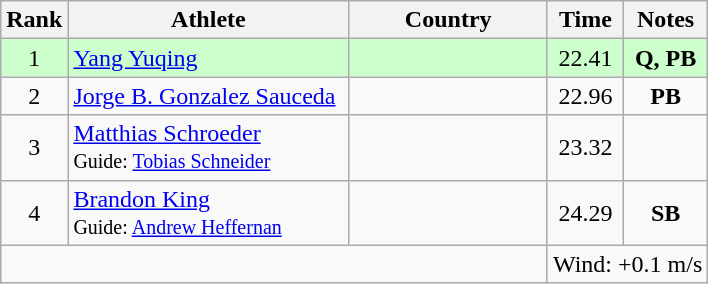<table class="wikitable sortable" style="text-align:center">
<tr>
<th>Rank</th>
<th style="width:180px">Athlete</th>
<th style="width:125px">Country</th>
<th>Time</th>
<th>Notes</th>
</tr>
<tr style="background:#cfc;">
<td>1</td>
<td style="text-align:left;"><a href='#'>Yang Yuqing</a></td>
<td style="text-align:left;"></td>
<td>22.41</td>
<td><strong>Q, PB</strong></td>
</tr>
<tr>
<td>2</td>
<td style="text-align:left;"><a href='#'>Jorge B. Gonzalez Sauceda</a></td>
<td style="text-align:left;"></td>
<td>22.96</td>
<td><strong>PB</strong></td>
</tr>
<tr>
<td>3</td>
<td style="text-align:left;"><a href='#'>Matthias Schroeder</a><br><small>Guide: <a href='#'>Tobias Schneider</a></small></td>
<td style="text-align:left;"></td>
<td>23.32</td>
<td></td>
</tr>
<tr>
<td>4</td>
<td style="text-align:left;"><a href='#'>Brandon King</a><br><small>Guide: <a href='#'>Andrew Heffernan</a></small></td>
<td style="text-align:left;"></td>
<td>24.29</td>
<td><strong>SB</strong></td>
</tr>
<tr class="sortbottom">
<td colspan="3"></td>
<td colspan="2">Wind: +0.1 m/s</td>
</tr>
</table>
